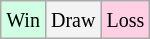<table class="wikitable">
<tr>
<td style="background-color: #d0ffe3;"><small>Win</small></td>
<td style="background-color: #f3f3f3;"><small>Draw</small></td>
<td style="background-color: #ffd0e3;"><small>Loss</small></td>
</tr>
</table>
